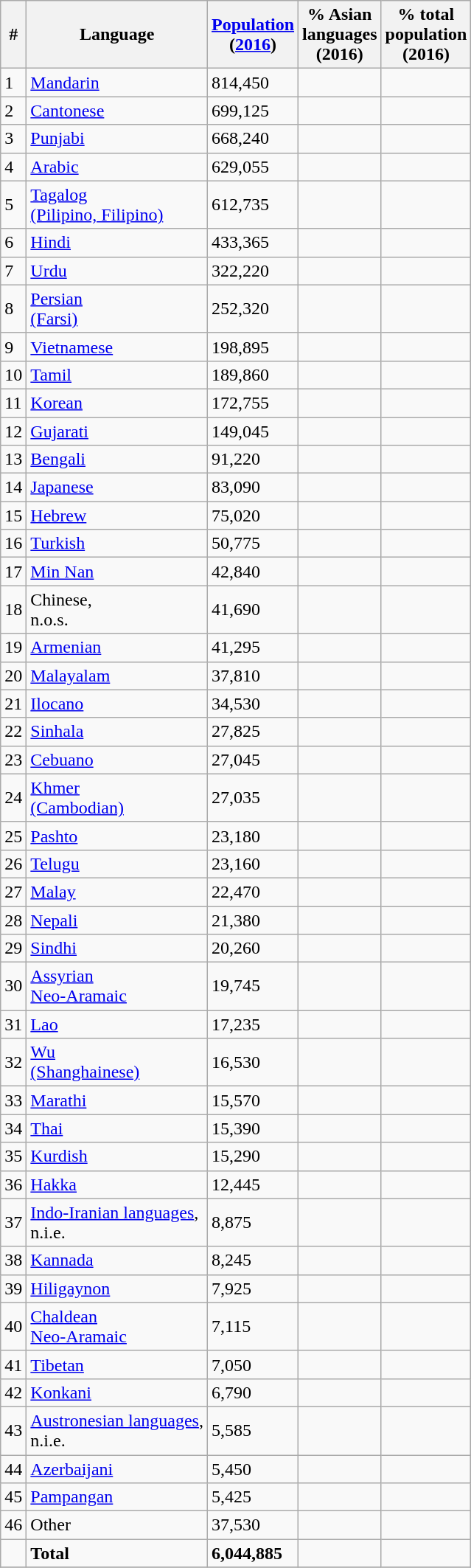<table class="wikitable sortable">
<tr>
<th>#</th>
<th>Language</th>
<th><a href='#'>Population</a><br>(<a href='#'>2016</a>)</th>
<th>% Asian<br>languages<br>(2016)</th>
<th>% total<br>population<br>(2016)</th>
</tr>
<tr>
<td>1</td>
<td><a href='#'>Mandarin</a></td>
<td>814,450</td>
<td></td>
<td></td>
</tr>
<tr>
<td>2</td>
<td><a href='#'>Cantonese</a></td>
<td>699,125</td>
<td></td>
<td></td>
</tr>
<tr>
<td>3</td>
<td><a href='#'>Punjabi</a></td>
<td>668,240</td>
<td></td>
<td></td>
</tr>
<tr>
<td>4</td>
<td><a href='#'>Arabic</a></td>
<td>629,055</td>
<td></td>
<td></td>
</tr>
<tr>
<td>5</td>
<td><a href='#'>Tagalog<br>(Pilipino, Filipino)</a></td>
<td>612,735</td>
<td></td>
<td></td>
</tr>
<tr>
<td>6</td>
<td><a href='#'>Hindi</a></td>
<td>433,365</td>
<td></td>
<td></td>
</tr>
<tr>
<td>7</td>
<td><a href='#'>Urdu</a></td>
<td>322,220</td>
<td></td>
<td></td>
</tr>
<tr>
<td>8</td>
<td><a href='#'>Persian<br>(Farsi)</a></td>
<td>252,320</td>
<td></td>
<td></td>
</tr>
<tr>
<td>9</td>
<td><a href='#'>Vietnamese</a></td>
<td>198,895</td>
<td></td>
<td></td>
</tr>
<tr>
<td>10</td>
<td><a href='#'>Tamil</a></td>
<td>189,860</td>
<td></td>
<td></td>
</tr>
<tr>
<td>11</td>
<td><a href='#'>Korean</a></td>
<td>172,755</td>
<td></td>
<td></td>
</tr>
<tr>
<td>12</td>
<td><a href='#'>Gujarati</a></td>
<td>149,045</td>
<td></td>
<td></td>
</tr>
<tr>
<td>13</td>
<td><a href='#'>Bengali</a></td>
<td>91,220</td>
<td></td>
<td></td>
</tr>
<tr>
<td>14</td>
<td><a href='#'>Japanese</a></td>
<td>83,090</td>
<td></td>
<td></td>
</tr>
<tr>
<td>15</td>
<td><a href='#'>Hebrew</a></td>
<td>75,020</td>
<td></td>
<td></td>
</tr>
<tr>
<td>16</td>
<td><a href='#'>Turkish</a></td>
<td>50,775</td>
<td></td>
<td></td>
</tr>
<tr>
<td>17</td>
<td><a href='#'>Min Nan</a></td>
<td>42,840</td>
<td></td>
<td></td>
</tr>
<tr>
<td>18</td>
<td>Chinese,<br>n.o.s.</td>
<td>41,690</td>
<td></td>
<td></td>
</tr>
<tr>
<td>19</td>
<td><a href='#'>Armenian</a></td>
<td>41,295</td>
<td></td>
<td></td>
</tr>
<tr>
<td>20</td>
<td><a href='#'>Malayalam</a></td>
<td>37,810</td>
<td></td>
<td></td>
</tr>
<tr>
<td>21</td>
<td><a href='#'>Ilocano</a></td>
<td>34,530</td>
<td></td>
<td></td>
</tr>
<tr>
<td>22</td>
<td><a href='#'>Sinhala</a></td>
<td>27,825</td>
<td></td>
<td></td>
</tr>
<tr>
<td>23</td>
<td><a href='#'>Cebuano</a></td>
<td>27,045</td>
<td></td>
<td></td>
</tr>
<tr>
<td>24</td>
<td><a href='#'>Khmer<br>(Cambodian)</a></td>
<td>27,035</td>
<td></td>
<td></td>
</tr>
<tr>
<td>25</td>
<td><a href='#'>Pashto</a></td>
<td>23,180</td>
<td></td>
<td></td>
</tr>
<tr>
<td>26</td>
<td><a href='#'>Telugu</a></td>
<td>23,160</td>
<td></td>
<td></td>
</tr>
<tr>
<td>27</td>
<td><a href='#'>Malay</a></td>
<td>22,470</td>
<td></td>
<td></td>
</tr>
<tr>
<td>28</td>
<td><a href='#'>Nepali</a></td>
<td>21,380</td>
<td></td>
<td></td>
</tr>
<tr>
<td>29</td>
<td><a href='#'>Sindhi</a></td>
<td>20,260</td>
<td></td>
<td></td>
</tr>
<tr>
<td>30</td>
<td><a href='#'>Assyrian<br>Neo-Aramaic</a></td>
<td>19,745</td>
<td></td>
<td></td>
</tr>
<tr>
<td>31</td>
<td><a href='#'>Lao</a></td>
<td>17,235</td>
<td></td>
<td></td>
</tr>
<tr>
<td>32</td>
<td><a href='#'>Wu<br>(Shanghainese)</a></td>
<td>16,530</td>
<td></td>
<td></td>
</tr>
<tr>
<td>33</td>
<td><a href='#'>Marathi</a></td>
<td>15,570</td>
<td></td>
<td></td>
</tr>
<tr>
<td>34</td>
<td><a href='#'>Thai</a></td>
<td>15,390</td>
<td></td>
<td></td>
</tr>
<tr>
<td>35</td>
<td><a href='#'>Kurdish</a></td>
<td>15,290</td>
<td></td>
<td></td>
</tr>
<tr>
<td>36</td>
<td><a href='#'>Hakka</a></td>
<td>12,445</td>
<td></td>
<td></td>
</tr>
<tr>
<td>37</td>
<td><a href='#'>Indo-Iranian languages</a>,<br>n.i.e.</td>
<td>8,875</td>
<td></td>
<td></td>
</tr>
<tr>
<td>38</td>
<td><a href='#'>Kannada</a></td>
<td>8,245</td>
<td></td>
<td></td>
</tr>
<tr>
<td>39</td>
<td><a href='#'>Hiligaynon</a></td>
<td>7,925</td>
<td></td>
<td></td>
</tr>
<tr>
<td>40</td>
<td><a href='#'>Chaldean<br>Neo-Aramaic</a></td>
<td>7,115</td>
<td></td>
<td></td>
</tr>
<tr>
<td>41</td>
<td><a href='#'>Tibetan</a></td>
<td>7,050</td>
<td></td>
<td></td>
</tr>
<tr>
<td>42</td>
<td><a href='#'>Konkani</a></td>
<td>6,790</td>
<td></td>
<td></td>
</tr>
<tr>
<td>43</td>
<td><a href='#'>Austronesian languages</a>,<br>n.i.e.</td>
<td>5,585</td>
<td></td>
<td></td>
</tr>
<tr>
<td>44</td>
<td><a href='#'>Azerbaijani</a></td>
<td>5,450</td>
<td></td>
<td></td>
</tr>
<tr>
<td>45</td>
<td><a href='#'>Pampangan</a></td>
<td>5,425</td>
<td></td>
<td></td>
</tr>
<tr>
<td>46</td>
<td>Other</td>
<td>37,530</td>
<td></td>
<td></td>
</tr>
<tr>
<td></td>
<td><strong>Total</strong></td>
<td><strong>6,044,885</strong></td>
<td><strong></strong></td>
<td><strong></strong></td>
</tr>
<tr>
</tr>
</table>
